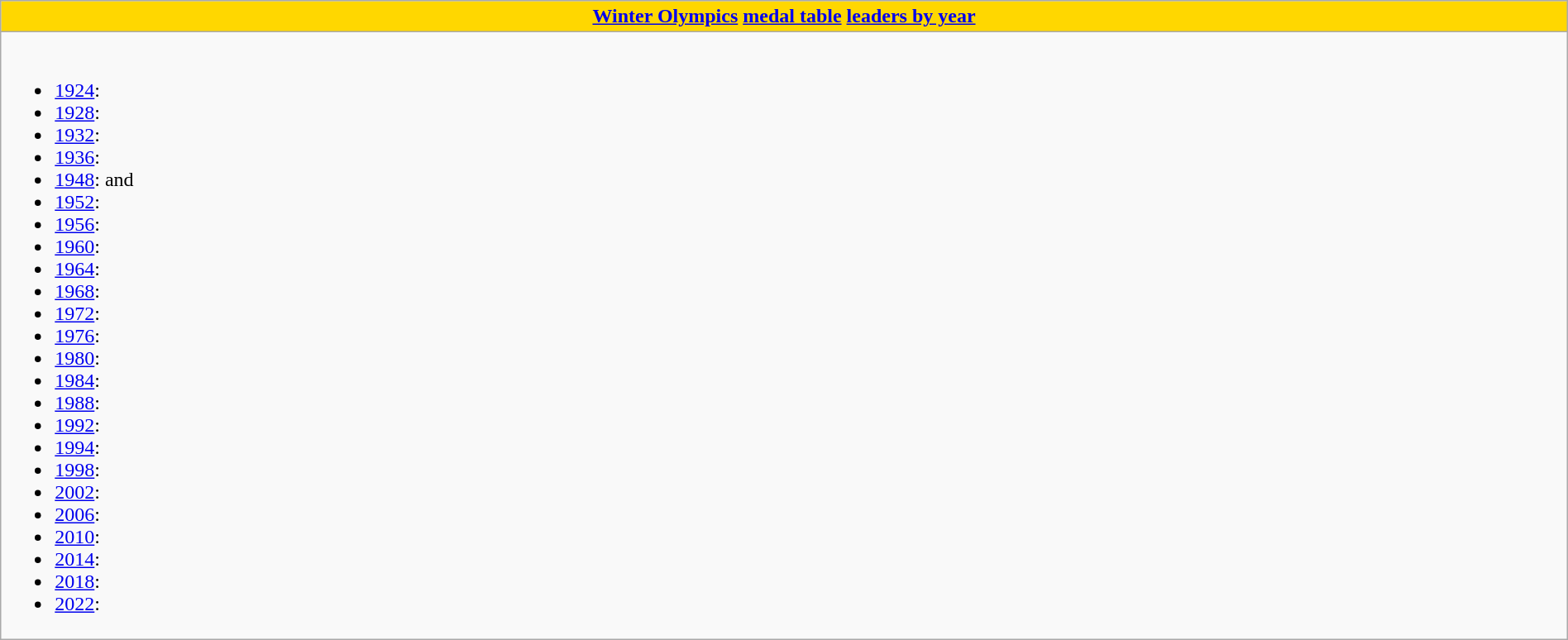<table class="wikitable" style="width:100%">
<tr>
<td style="background:gold;text-align:center;"> <strong><a href='#'>Winter Olympics</a> <a href='#'>medal table</a> <a href='#'>leaders by year</a></strong></td>
</tr>
<tr>
<td><br> 
<ul><li><a href='#'>1924</a>: </li><li><a href='#'>1928</a>: </li><li><a href='#'>1932</a>: </li><li><a href='#'>1936</a>: </li><li><a href='#'>1948</a>:  and </li><li><a href='#'>1952</a>: </li><li><a href='#'>1956</a>: </li><li><a href='#'>1960</a>: </li><li><a href='#'>1964</a>: </li><li><a href='#'>1968</a>: </li><li><a href='#'>1972</a>: </li><li><a href='#'>1976</a>: </li><li><a href='#'>1980</a>: </li><li><a href='#'>1984</a>: </li><li><a href='#'>1988</a>: </li><li><a href='#'>1992</a>: </li><li><a href='#'>1994</a>: </li><li><a href='#'>1998</a>: </li><li><a href='#'>2002</a>: </li><li><a href='#'>2006</a>: </li><li><a href='#'>2010</a>: </li><li><a href='#'>2014</a>: </li><li><a href='#'>2018</a>: </li><li><a href='#'>2022</a>: </li></ul>
</td>
</tr>
</table>
